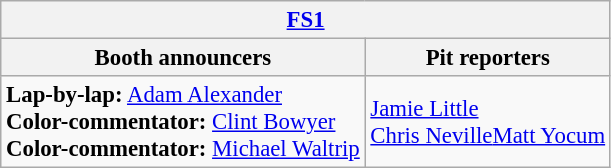<table class="wikitable" style="font-size: 95%;">
<tr>
<th colspan="2"><a href='#'>FS1</a></th>
</tr>
<tr>
<th>Booth announcers</th>
<th>Pit reporters</th>
</tr>
<tr>
<td><strong>Lap-by-lap:</strong> <a href='#'>Adam Alexander</a><br><strong>Color-commentator:</strong> <a href='#'>Clint Bowyer</a><br><strong>Color-commentator:</strong> <a href='#'>Michael Waltrip</a></td>
<td><a href='#'>Jamie Little</a><br><a href='#'>Chris Neville</a><a href='#'>Matt Yocum</a></td>
</tr>
</table>
